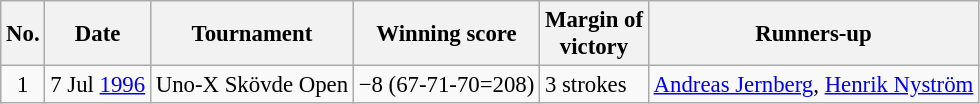<table class="wikitable" style="font-size:95%;">
<tr>
<th>No.</th>
<th>Date</th>
<th>Tournament</th>
<th>Winning score</th>
<th>Margin of<br>victory</th>
<th>Runners-up</th>
</tr>
<tr>
<td align=center>1</td>
<td align=right>7 Jul <a href='#'>1996</a></td>
<td>Uno-X Skövde Open</td>
<td>−8 (67-71-70=208)</td>
<td>3 strokes</td>
<td> <a href='#'>Andreas Jernberg</a>,  <a href='#'>Henrik Nyström</a></td>
</tr>
</table>
